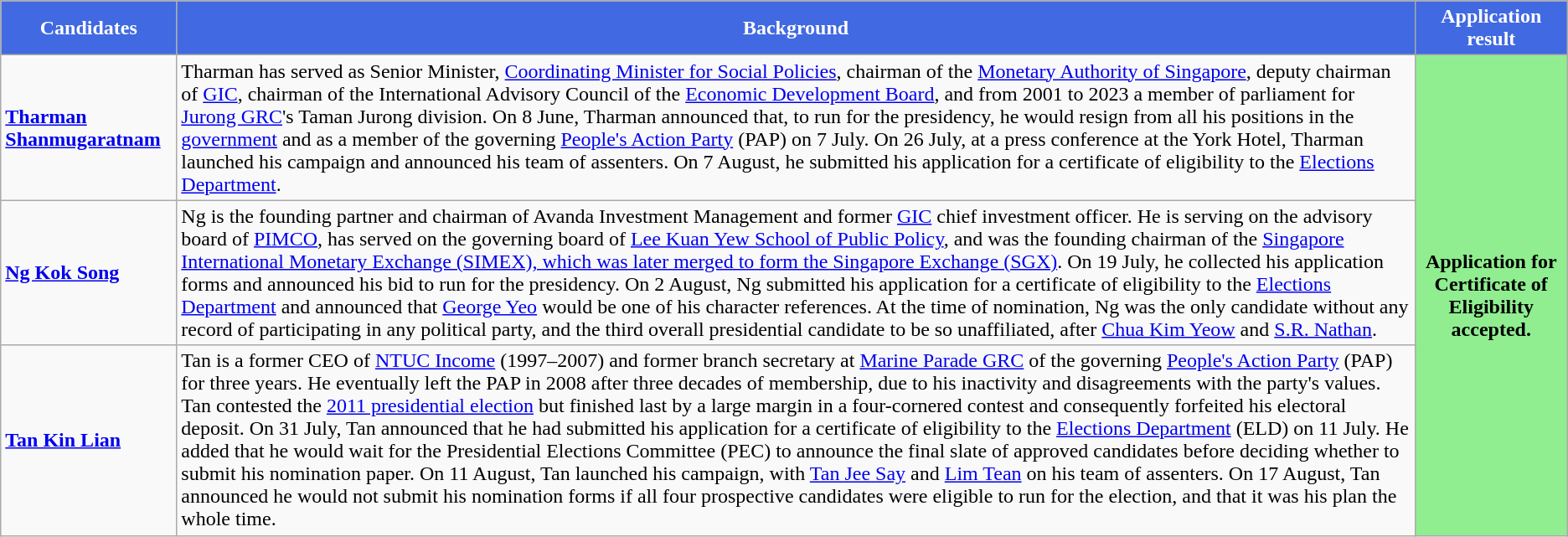<table class="wikitable">
<tr>
<th style="background: RoyalBlue; color: white;">Candidates</th>
<th style="background: RoyalBlue; color: white;">Background</th>
<th style="background: RoyalBlue; color: white;">Application result</th>
</tr>
<tr>
<td><strong><a href='#'>Tharman Shanmugaratnam</a></strong></td>
<td>Tharman has served as Senior Minister, <a href='#'>Coordinating Minister for Social Policies</a>, chairman of the <a href='#'>Monetary Authority of Singapore</a>, deputy chairman of <a href='#'>GIC</a>, chairman of the International Advisory Council of the <a href='#'>Economic Development Board</a>, and from 2001 to 2023 a member of parliament for <a href='#'>Jurong GRC</a>'s Taman Jurong division. On 8 June, Tharman announced that, to run for the presidency, he would resign from all his positions in the <a href='#'>government</a> and as a member of the governing <a href='#'>People's Action Party</a> (PAP) on 7 July. On 26 July, at a press conference at the York Hotel, Tharman launched his campaign and announced his team of assenters. On 7 August, he submitted his application for a certificate of eligibility to the <a href='#'>Elections Department</a>.</td>
<th rowspan=3 style="background: lightgreen";>Application for Certificate of Eligibility accepted.</th>
</tr>
<tr>
<td><strong><a href='#'>Ng Kok Song</a></strong></td>
<td>Ng is the founding partner and chairman of Avanda Investment Management and former <a href='#'>GIC</a> chief investment officer. He is serving on the advisory board of <a href='#'>PIMCO</a>, has served on the governing board of <a href='#'>Lee Kuan Yew School of Public Policy</a>, and was the founding chairman of the <a href='#'>Singapore International Monetary Exchange (SIMEX), which was later merged to form the Singapore Exchange (SGX)</a>. On 19 July, he collected his application forms and announced his bid to run for the presidency. On 2 August, Ng submitted his application for a certificate of eligibility to the <a href='#'>Elections Department</a> and announced that <a href='#'>George Yeo</a> would be one of his character references. At the time of nomination, Ng was the only candidate without any record of participating in any political party, and the third overall presidential candidate to be so unaffiliated, after <a href='#'>Chua Kim Yeow</a> and <a href='#'>S.R. Nathan</a>.</td>
</tr>
<tr>
<td><strong><a href='#'>Tan Kin Lian</a></strong></td>
<td>Tan is a former CEO of <a href='#'>NTUC Income</a> (1997–2007) and former branch secretary at <a href='#'>Marine Parade GRC</a> of the governing <a href='#'>People's Action Party</a> (PAP) for three years. He eventually left the PAP in 2008 after three decades of membership, due to his inactivity and disagreements with the party's values. Tan contested the <a href='#'>2011 presidential election</a> but finished last by a large margin in a four-cornered contest and consequently forfeited his electoral deposit. On 31 July, Tan announced that he had submitted his application for a certificate of eligibility to the <a href='#'>Elections Department</a> (ELD) on 11 July. He added that he would wait for the Presidential Elections Committee (PEC) to announce the final slate of approved candidates before deciding whether to submit his nomination paper. On 11 August, Tan launched his campaign, with <a href='#'>Tan Jee Say</a> and <a href='#'>Lim Tean</a> on his team of assenters. On 17 August, Tan announced he would not submit his nomination forms if all four prospective candidates were eligible to run for the election, and that it was his plan the whole time.</td>
</tr>
</table>
